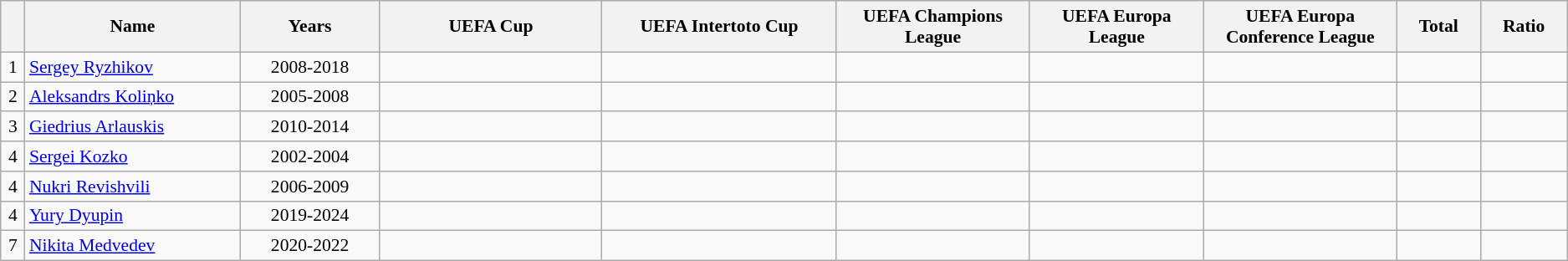<table class="wikitable sortable"  style="text-align:center; font-size:90%; ">
<tr>
<th width=20px></th>
<th width=300px>Name</th>
<th width=200px>Years</th>
<th width=350px>UEFA Cup</th>
<th width=350px>UEFA Intertoto Cup</th>
<th width=250px>UEFA Champions League</th>
<th width=250px>UEFA Europa League</th>
<th width=250px>UEFA Europa Conference League</th>
<th width=100px>Total</th>
<th width=100px>Ratio</th>
</tr>
<tr>
<td>1</td>
<td align="left"> <a href='#'>Sergey Ryzhikov</a></td>
<td>2008-2018</td>
<td></td>
<td></td>
<td></td>
<td></td>
<td></td>
<td></td>
<td></td>
</tr>
<tr>
<td>2</td>
<td align="left"> <a href='#'>Aleksandrs Koliņko</a></td>
<td>2005-2008</td>
<td></td>
<td></td>
<td></td>
<td></td>
<td></td>
<td></td>
<td></td>
</tr>
<tr>
<td>3</td>
<td align="left"> <a href='#'>Giedrius Arlauskis</a></td>
<td>2010-2014</td>
<td></td>
<td></td>
<td></td>
<td></td>
<td></td>
<td></td>
<td></td>
</tr>
<tr>
<td>4</td>
<td align="left"> <a href='#'>Sergei Kozko</a></td>
<td>2002-2004</td>
<td></td>
<td></td>
<td></td>
<td></td>
<td></td>
<td></td>
<td></td>
</tr>
<tr>
<td>4</td>
<td align="left"> <a href='#'>Nukri Revishvili</a></td>
<td>2006-2009</td>
<td></td>
<td></td>
<td></td>
<td></td>
<td></td>
<td></td>
<td></td>
</tr>
<tr>
<td>4</td>
<td align="left"> <a href='#'>Yury Dyupin</a></td>
<td>2019-2024</td>
<td></td>
<td></td>
<td></td>
<td></td>
<td></td>
<td></td>
<td></td>
</tr>
<tr>
<td>7</td>
<td align="left"> <a href='#'>Nikita Medvedev</a></td>
<td>2020-2022</td>
<td></td>
<td></td>
<td></td>
<td></td>
<td></td>
<td></td>
<td></td>
</tr>
</table>
